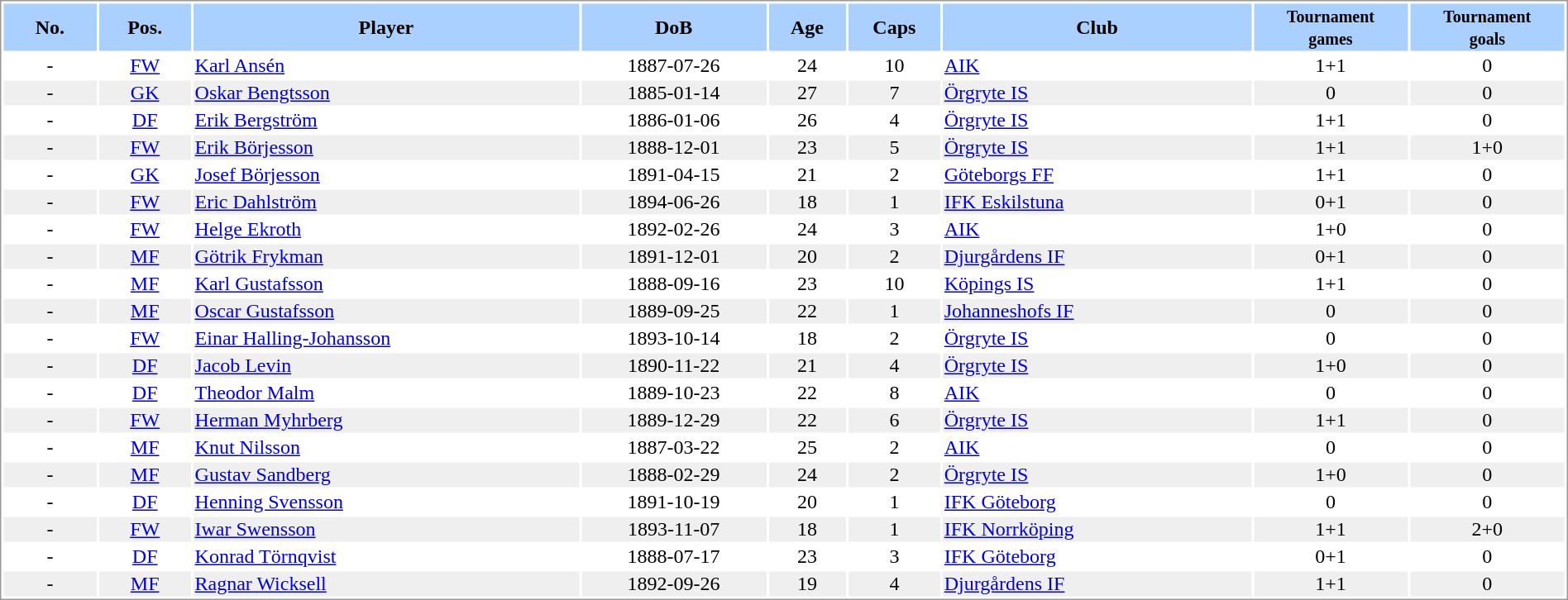<table border="0" width="100%" style="border: 1px solid #999; background-color:#FFFFFF; text-align:center">
<tr align="center" bgcolor="#AAD0FF">
<th width=6%>No.</th>
<th width=6%>Pos.</th>
<th width=25%>Player</th>
<th width=12%>DoB</th>
<th width=5%>Age</th>
<th width=6%>Caps</th>
<th width=20%>Club</th>
<th width=10%><small>Tournament<br>games</small></th>
<th width=10%><small>Tournament<br>goals</small></th>
</tr>
<tr>
<td>-</td>
<td><a href='#'>FW</a></td>
<td align="left"><a href='#'>Karl Ansén</a></td>
<td>1887-07-26</td>
<td>24</td>
<td>10</td>
<td align="left"> <a href='#'>AIK</a></td>
<td>1+1</td>
<td>0</td>
</tr>
<tr bgcolor="#EFEFEF">
<td>-</td>
<td><a href='#'>GK</a></td>
<td align="left"><a href='#'>Oskar Bengtsson</a></td>
<td>1885-01-14</td>
<td>27</td>
<td>7</td>
<td align="left"> <a href='#'>Örgryte IS</a></td>
<td>0</td>
<td>0</td>
</tr>
<tr>
<td>-</td>
<td><a href='#'>DF</a></td>
<td align="left"><a href='#'>Erik Bergström</a></td>
<td>1886-01-06</td>
<td>26</td>
<td>4</td>
<td align="left"> <a href='#'>Örgryte IS</a></td>
<td>1+1</td>
<td>0</td>
</tr>
<tr bgcolor="#EFEFEF">
<td>-</td>
<td><a href='#'>FW</a></td>
<td align="left"><a href='#'>Erik Börjesson</a></td>
<td>1888-12-01</td>
<td>23</td>
<td>5</td>
<td align="left"> <a href='#'>Örgryte IS</a></td>
<td>1+1</td>
<td>1+0</td>
</tr>
<tr>
<td>-</td>
<td><a href='#'>GK</a></td>
<td align="left"><a href='#'>Josef Börjesson</a></td>
<td>1891-04-15</td>
<td>21</td>
<td>2</td>
<td align="left"> <a href='#'>Göteborgs FF</a></td>
<td>1+1</td>
<td>0</td>
</tr>
<tr bgcolor="#EFEFEF">
<td>-</td>
<td><a href='#'>FW</a></td>
<td align="left"><a href='#'>Eric Dahlström</a></td>
<td>1894-06-26</td>
<td>18</td>
<td>1</td>
<td align="left"> <a href='#'>IFK Eskilstuna</a></td>
<td>0+1</td>
<td>0</td>
</tr>
<tr>
<td>-</td>
<td><a href='#'>FW</a></td>
<td align="left"><a href='#'>Helge Ekroth</a></td>
<td>1892-02-26</td>
<td>24</td>
<td>3</td>
<td align="left"> <a href='#'>AIK</a></td>
<td>1+0</td>
<td>0</td>
</tr>
<tr bgcolor="#EFEFEF">
<td>-</td>
<td><a href='#'>MF</a></td>
<td align="left"><a href='#'>Götrik Frykman</a></td>
<td>1891-12-01</td>
<td>20</td>
<td>2</td>
<td align="left"> <a href='#'>Djurgårdens IF</a></td>
<td>0+1</td>
<td>0</td>
</tr>
<tr>
<td>-</td>
<td><a href='#'>MF</a></td>
<td align="left"><a href='#'>Karl Gustafsson</a></td>
<td>1888-09-16</td>
<td>23</td>
<td>10</td>
<td align="left"> <a href='#'>Köpings IS</a></td>
<td>1+1</td>
<td>0</td>
</tr>
<tr bgcolor="#EFEFEF">
<td>-</td>
<td><a href='#'>MF</a></td>
<td align="left"><a href='#'>Oscar Gustafsson</a></td>
<td>1889-09-25</td>
<td>22</td>
<td>1</td>
<td align="left"> <a href='#'>Johanneshofs IF</a></td>
<td>0</td>
<td>0</td>
</tr>
<tr>
<td>-</td>
<td><a href='#'>FW</a></td>
<td align="left"><a href='#'>Einar Halling-Johansson</a></td>
<td>1893-10-14</td>
<td>18</td>
<td>2</td>
<td align="left"> <a href='#'>Örgryte IS</a></td>
<td>0</td>
<td>0</td>
</tr>
<tr bgcolor="#EFEFEF">
<td>-</td>
<td><a href='#'>DF</a></td>
<td align="left"><a href='#'>Jacob Levin</a></td>
<td>1890-11-22</td>
<td>21</td>
<td>4</td>
<td align="left"> <a href='#'>Örgryte IS</a></td>
<td>1+0</td>
<td>0</td>
</tr>
<tr>
<td>-</td>
<td><a href='#'>DF</a></td>
<td align="left"><a href='#'>Theodor Malm</a></td>
<td>1889-10-23</td>
<td>22</td>
<td>8</td>
<td align="left"> <a href='#'>AIK</a></td>
<td>0</td>
<td>0</td>
</tr>
<tr bgcolor="#EFEFEF">
<td>-</td>
<td><a href='#'>FW</a></td>
<td align="left"><a href='#'>Herman Myhrberg</a></td>
<td>1889-12-29</td>
<td>22</td>
<td>6</td>
<td align="left"> <a href='#'>Örgryte IS</a></td>
<td>1+1</td>
<td>0</td>
</tr>
<tr>
<td>-</td>
<td><a href='#'>MF</a></td>
<td align="left"><a href='#'>Knut Nilsson</a></td>
<td>1887-03-22</td>
<td>25</td>
<td>2</td>
<td align="left"> <a href='#'>AIK</a></td>
<td>0</td>
<td>0</td>
</tr>
<tr bgcolor="#EFEFEF">
<td>-</td>
<td><a href='#'>MF</a></td>
<td align="left"><a href='#'>Gustav Sandberg</a></td>
<td>1888-02-29</td>
<td>24</td>
<td>2</td>
<td align="left"> <a href='#'>Örgryte IS</a></td>
<td>1+0</td>
<td>0</td>
</tr>
<tr>
<td>-</td>
<td><a href='#'>DF</a></td>
<td align="left"><a href='#'>Henning Svensson</a></td>
<td>1891-10-19</td>
<td>20</td>
<td>1</td>
<td align="left"> <a href='#'>IFK Göteborg</a></td>
<td>0</td>
<td>0</td>
</tr>
<tr bgcolor="#EFEFEF">
<td>-</td>
<td><a href='#'>FW</a></td>
<td align="left"><a href='#'>Iwar Swensson</a></td>
<td>1893-11-07</td>
<td>18</td>
<td>1</td>
<td align="left"> <a href='#'>IFK Norrköping</a></td>
<td>1+1</td>
<td>2+0</td>
</tr>
<tr>
<td>-</td>
<td><a href='#'>DF</a></td>
<td align="left"><a href='#'>Konrad Törnqvist</a></td>
<td>1888-07-17</td>
<td>23</td>
<td>3</td>
<td align="left"> <a href='#'>IFK Göteborg</a></td>
<td>0+1</td>
<td>0</td>
</tr>
<tr bgcolor="#EFEFEF">
<td>-</td>
<td><a href='#'>MF</a></td>
<td align="left"><a href='#'>Ragnar Wicksell</a></td>
<td>1892-09-26</td>
<td>19</td>
<td>4</td>
<td align="left"> <a href='#'>Djurgårdens IF</a></td>
<td>1+1</td>
<td>0</td>
</tr>
</table>
